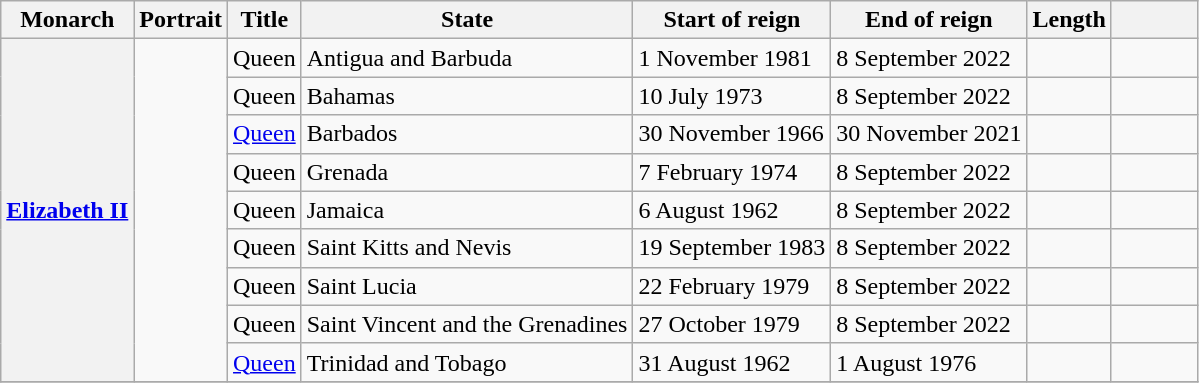<table class="wikitable sortable">
<tr>
<th>Monarch</th>
<th>Portrait</th>
<th>Title</th>
<th>State</th>
<th>Start of reign</th>
<th>End of reign</th>
<th>Length</th>
<th class="unsortable" width=50px></th>
</tr>
<tr>
<th rowspan="9"><a href='#'>Elizabeth II</a></th>
<td rowspan="9"></td>
<td>Queen</td>
<td>Antigua and Barbuda</td>
<td>1 November 1981</td>
<td>8 September 2022</td>
<td></td>
<td></td>
</tr>
<tr>
<td>Queen</td>
<td>Bahamas</td>
<td>10 July 1973</td>
<td>8 September 2022</td>
<td></td>
<td></td>
</tr>
<tr>
<td><a href='#'>Queen</a></td>
<td>Barbados</td>
<td>30 November 1966</td>
<td>30 November 2021</td>
<td></td>
<td></td>
</tr>
<tr>
<td>Queen</td>
<td>Grenada</td>
<td>7 February 1974</td>
<td>8 September 2022</td>
<td></td>
<td></td>
</tr>
<tr>
<td>Queen</td>
<td>Jamaica</td>
<td>6 August 1962</td>
<td>8 September 2022</td>
<td></td>
<td></td>
</tr>
<tr>
<td>Queen</td>
<td>Saint Kitts and Nevis</td>
<td>19 September 1983</td>
<td>8 September 2022</td>
<td></td>
<td></td>
</tr>
<tr>
<td>Queen</td>
<td>Saint Lucia</td>
<td>22 February 1979</td>
<td>8 September 2022</td>
<td></td>
<td></td>
</tr>
<tr>
<td>Queen</td>
<td>Saint Vincent and the Grenadines</td>
<td>27 October 1979</td>
<td>8 September 2022</td>
<td></td>
<td></td>
</tr>
<tr>
<td><a href='#'>Queen</a></td>
<td>Trinidad and Tobago</td>
<td>31 August 1962</td>
<td>1 August 1976</td>
<td></td>
<td></td>
</tr>
<tr>
</tr>
</table>
